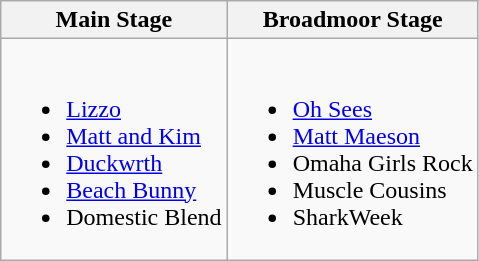<table class="wikitable">
<tr>
<th>Main Stage</th>
<th>Broadmoor Stage</th>
</tr>
<tr valign="top">
<td><br><ul><li><a href='#'>Lizzo</a></li><li><a href='#'>Matt and Kim</a></li><li><a href='#'>Duckwrth</a></li><li><a href='#'>Beach Bunny</a></li><li>Domestic Blend</li></ul></td>
<td><br><ul><li><a href='#'>Oh Sees</a></li><li><a href='#'>Matt Maeson</a></li><li>Omaha Girls Rock</li><li>Muscle Cousins</li><li>SharkWeek</li></ul></td>
</tr>
</table>
